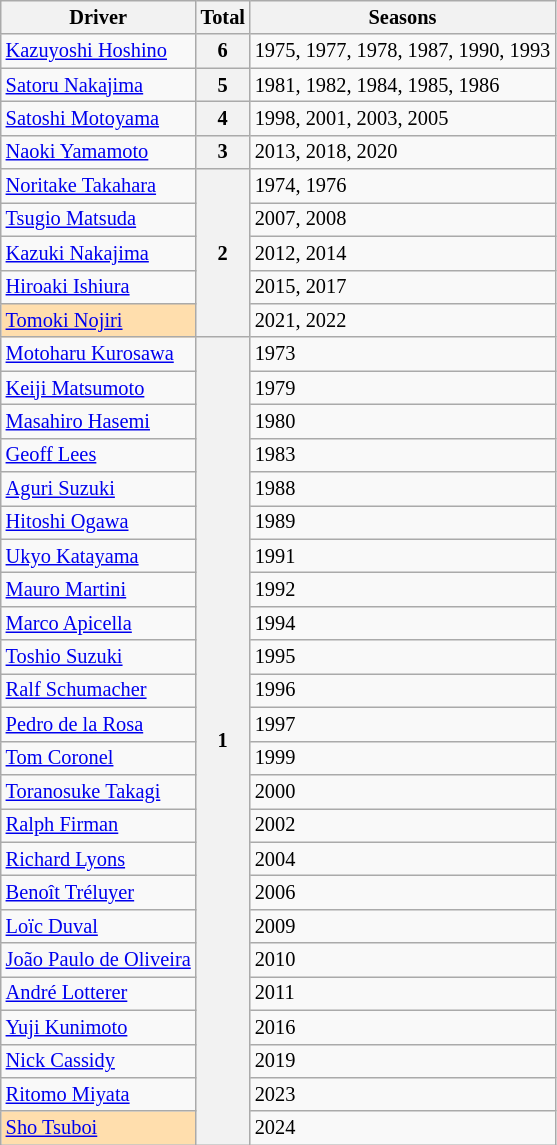<table class="wikitable" style="font-size:85%;">
<tr>
<th>Driver</th>
<th>Total</th>
<th>Seasons</th>
</tr>
<tr>
<td> <a href='#'>Kazuyoshi Hoshino</a></td>
<th>6</th>
<td>1975, 1977, 1978, 1987, 1990, 1993</td>
</tr>
<tr>
<td> <a href='#'>Satoru Nakajima</a></td>
<th>5</th>
<td>1981, 1982, 1984, 1985, 1986</td>
</tr>
<tr>
<td> <a href='#'>Satoshi Motoyama</a></td>
<th>4</th>
<td>1998, 2001, 2003, 2005</td>
</tr>
<tr>
<td> <a href='#'>Naoki Yamamoto</a></td>
<th>3</th>
<td>2013, 2018, 2020</td>
</tr>
<tr>
<td> <a href='#'>Noritake Takahara</a></td>
<th rowspan="5">2</th>
<td>1974, 1976</td>
</tr>
<tr>
<td> <a href='#'>Tsugio Matsuda</a></td>
<td>2007, 2008</td>
</tr>
<tr>
<td> <a href='#'>Kazuki Nakajima</a></td>
<td>2012, 2014</td>
</tr>
<tr>
<td> <a href='#'>Hiroaki Ishiura</a></td>
<td>2015, 2017</td>
</tr>
<tr>
<td style="background:NavajoWhite;"> <a href='#'>Tomoki Nojiri</a></td>
<td>2021, 2022</td>
</tr>
<tr>
<td> <a href='#'>Motoharu Kurosawa</a></td>
<th rowspan="24">1</th>
<td>1973</td>
</tr>
<tr>
<td> <a href='#'>Keiji Matsumoto</a></td>
<td>1979</td>
</tr>
<tr>
<td> <a href='#'>Masahiro Hasemi</a></td>
<td>1980</td>
</tr>
<tr>
<td> <a href='#'>Geoff Lees</a></td>
<td>1983</td>
</tr>
<tr>
<td> <a href='#'>Aguri Suzuki</a></td>
<td>1988</td>
</tr>
<tr>
<td> <a href='#'>Hitoshi Ogawa</a></td>
<td>1989</td>
</tr>
<tr>
<td> <a href='#'>Ukyo Katayama</a></td>
<td>1991</td>
</tr>
<tr>
<td> <a href='#'>Mauro Martini</a></td>
<td>1992</td>
</tr>
<tr>
<td> <a href='#'>Marco Apicella</a></td>
<td>1994</td>
</tr>
<tr>
<td> <a href='#'>Toshio Suzuki</a></td>
<td>1995</td>
</tr>
<tr>
<td> <a href='#'>Ralf Schumacher</a></td>
<td>1996</td>
</tr>
<tr>
<td> <a href='#'>Pedro de la Rosa</a></td>
<td>1997</td>
</tr>
<tr>
<td> <a href='#'>Tom Coronel</a></td>
<td>1999</td>
</tr>
<tr>
<td> <a href='#'>Toranosuke Takagi</a></td>
<td>2000</td>
</tr>
<tr>
<td> <a href='#'>Ralph Firman</a></td>
<td>2002</td>
</tr>
<tr>
<td> <a href='#'>Richard Lyons</a></td>
<td>2004</td>
</tr>
<tr>
<td> <a href='#'>Benoît Tréluyer</a></td>
<td>2006</td>
</tr>
<tr>
<td> <a href='#'>Loïc Duval</a></td>
<td>2009</td>
</tr>
<tr>
<td> <a href='#'>João Paulo de Oliveira</a></td>
<td>2010</td>
</tr>
<tr>
<td> <a href='#'>André Lotterer</a></td>
<td>2011</td>
</tr>
<tr>
<td> <a href='#'>Yuji Kunimoto</a></td>
<td>2016</td>
</tr>
<tr>
<td> <a href='#'>Nick Cassidy</a></td>
<td>2019</td>
</tr>
<tr>
<td> <a href='#'>Ritomo Miyata</a></td>
<td>2023</td>
</tr>
<tr>
<td style="background:NavajoWhite;"> <a href='#'>Sho Tsuboi</a></td>
<td>2024</td>
</tr>
</table>
